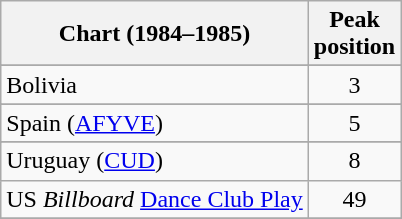<table class="wikitable sortable">
<tr>
<th>Chart (1984–1985)</th>
<th>Peak<br>position</th>
</tr>
<tr>
</tr>
<tr>
</tr>
<tr>
<td>Bolivia</td>
<td align="center">3</td>
</tr>
<tr>
</tr>
<tr>
</tr>
<tr>
</tr>
<tr>
<td>Spain (<a href='#'>AFYVE</a>)</td>
<td align="center">5</td>
</tr>
<tr>
</tr>
<tr>
<td>Uruguay (<a href='#'>CUD</a>)</td>
<td align="center">8</td>
</tr>
<tr>
<td>US <em>Billboard</em> <a href='#'>Dance Club Play</a></td>
<td align="center">49</td>
</tr>
<tr>
</tr>
</table>
